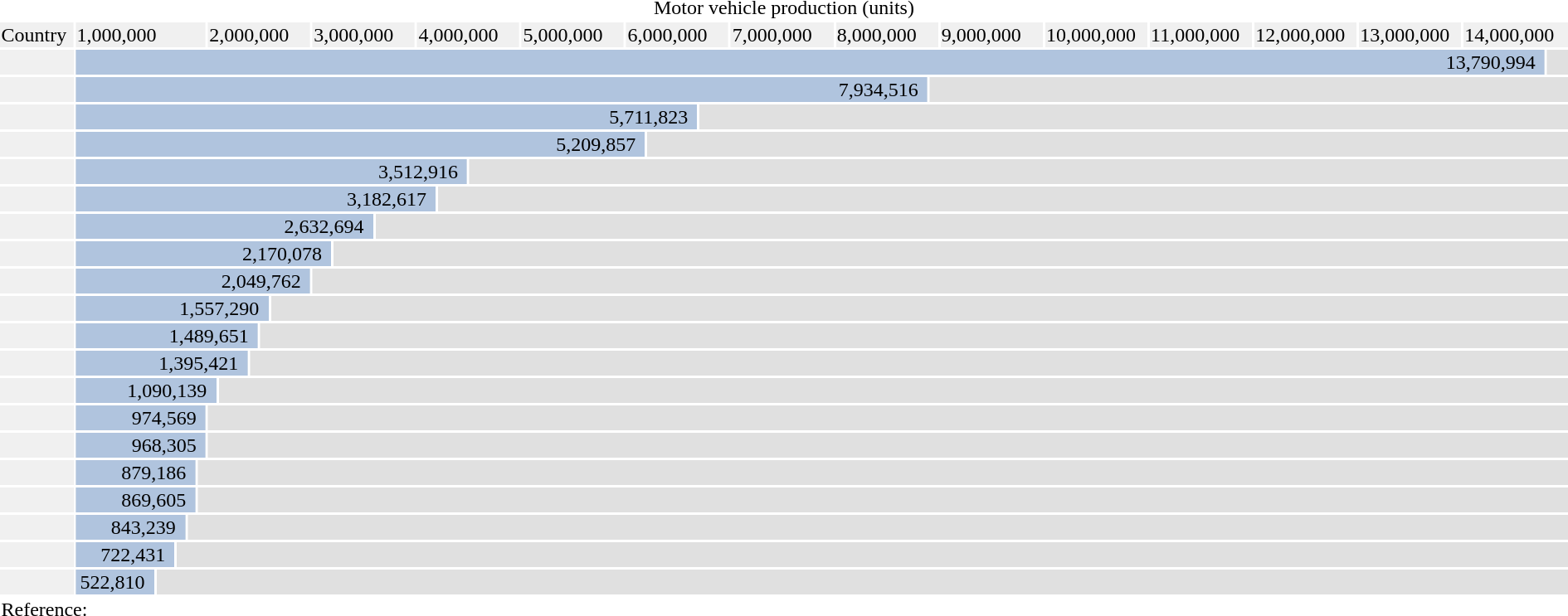<table class="toccolours nowraplinks">
<tr>
</tr>
<tr>
<td style="text-align:center;" colspan="154">Motor vehicle production (units)</td>
</tr>
<tr style="background:#F0F0F0">
<td width="4%" colspan="14">Country</td>
<td width="4%" colspan="10">1,000,000</td>
<td width="4%" colspan="10">2,000,000</td>
<td width="4%" colspan="10">3,000,000</td>
<td width="4%" colspan="10">4,000,000</td>
<td width="4%" colspan="10">5,000,000</td>
<td width="4%" colspan="10">6,000,000</td>
<td width="4%" colspan="10">7,000,000</td>
<td width="4%" colspan="10">8,000,000</td>
<td width="4%" colspan="10">9,000,000</td>
<td width="4%" colspan="10">10,000,000</td>
<td width="4%" colspan="10">11,000,000</td>
<td width="4%" colspan="10">12,000,000</td>
<td width="4%" colspan="10">13,000,000</td>
<td width="4%" colspan="10">14,000,000</td>
</tr>
<tr style="background-color:#E0E0E0;">
<td colspan=14 style="text-align:left; background-color:#F0F0F0"></td>
<td colspan="138" style="text-align:right; background-color:#B0C4DE; padding-right:1ex">13,790,994</td>
<td colspan="2"></td>
</tr>
<tr style="background-color:#E0E0E0;">
<td colspan=14 style="text-align:left; background-color:#F0F0F0"></td>
<td colspan="79" style="text-align:right; background-color:#B0C4DE; padding-right:1ex">7,934,516</td>
<td colspan="61"></td>
</tr>
<tr style="background-color:#E0E0E0;">
<td colspan=14 style="text-align:left; background-color:#F0F0F0"></td>
<td colspan="57" style="text-align:right; background-color:#B0C4DE; padding-right:1ex">5,711,823</td>
<td colspan="83"></td>
</tr>
<tr style="background-color:#E0E0E0;">
<td colspan=14 style="text-align:left; background-color:#F0F0F0"></td>
<td colspan="52" style="text-align:right; background-color:#B0C4DE; padding-right:1ex">5,209,857</td>
<td colspan="88"></td>
</tr>
<tr style="background-color:#E0E0E0;">
<td colspan=14 style="text-align:left; background-color:#F0F0F0"></td>
<td colspan="35" style="text-align:right; background-color:#B0C4DE; padding-right:1ex">3,512,916</td>
<td colspan="105"></td>
</tr>
<tr style="background-color:#E0E0E0;">
<td colspan=14 style="text-align:left; background-color:#F0F0F0"></td>
<td colspan="32" style="text-align:right; background-color:#B0C4DE; padding-right:1ex">3,182,617</td>
<td colspan="108"></td>
</tr>
<tr style="background-color:#E0E0E0;">
<td colspan=14 style="text-align:left; background-color:#F0F0F0"></td>
<td colspan="26" style="text-align:right; background-color:#B0C4DE; padding-right:1ex">2,632,694</td>
<td colspan="114"></td>
</tr>
<tr style="background-color:#E0E0E0;">
<td colspan=14 style="text-align:left; background-color:#F0F0F0"></td>
<td colspan="22" style="text-align:right; background-color:#B0C4DE; padding-right:1ex">2,170,078</td>
<td colspan="118"></td>
</tr>
<tr style="background-color:#E0E0E0;">
<td colspan=14 style="text-align:left; background-color:#F0F0F0"></td>
<td colspan="20" style="text-align:right; background-color:#B0C4DE; padding-right:1ex">2,049,762</td>
<td colspan="120"></td>
</tr>
<tr style="background-color:#E0E0E0;">
<td colspan=14 style="text-align:left; background-color:#F0F0F0"></td>
<td colspan="16" style="text-align:right; background-color:#B0C4DE; padding-right:1ex">1,557,290</td>
<td colspan="124"></td>
</tr>
<tr style="background-color:#E0E0E0;">
<td colspan=14 style="text-align:left; background-color:#F0F0F0"></td>
<td colspan="15" style="text-align:right; background-color:#B0C4DE; padding-right:1ex">1,489,651</td>
<td colspan="125"></td>
</tr>
<tr style="background-color:#E0E0E0;">
<td colspan=14 style="text-align:left; background-color:#F0F0F0"></td>
<td colspan="14" style="text-align:right; background-color:#B0C4DE; padding-right:1ex">1,395,421</td>
<td colspan="126"></td>
</tr>
<tr style="background-color:#E0E0E0;">
<td colspan=14 style="text-align:left; background-color:#F0F0F0"></td>
<td colspan="11" style="text-align:right; background-color:#B0C4DE; padding-right:1ex">1,090,139</td>
<td colspan="129"></td>
</tr>
<tr style="background-color:#E0E0E0;">
<td colspan=14 style="text-align:left; background-color:#F0F0F0"></td>
<td colspan="10" style="text-align:right; background-color:#B0C4DE; padding-right:1ex">974,569</td>
<td colspan="130"></td>
</tr>
<tr style="background-color:#E0E0E0;">
<td colspan=14 style="text-align:left; background-color:#F0F0F0"></td>
<td colspan="10" style="text-align:right; background-color:#B0C4DE; padding-right:1ex">968,305</td>
<td colspan="130"></td>
</tr>
<tr style="background-color:#E0E0E0;">
<td colspan=14 style="text-align:left; background-color:#F0F0F0"></td>
<td colspan="9" style="text-align:right; background-color:#B0C4DE; padding-right:1ex">879,186</td>
<td colspan="131"></td>
</tr>
<tr style="background-color:#E0E0E0;">
<td colspan=14 style="text-align:left; background-color:#F0F0F0"></td>
<td colspan="9" style="text-align:right; background-color:#B0C4DE; padding-right:1ex">869,605</td>
<td colspan="131"></td>
</tr>
<tr style="background-color:#E0E0E0;">
<td colspan=14 style="text-align:left; background-color:#F0F0F0"></td>
<td colspan="8" style="text-align:right; background-color:#B0C4DE; padding-right:1ex">843,239</td>
<td colspan="132"></td>
</tr>
<tr style="background-color:#E0E0E0;">
<td colspan=14 style="text-align:left; background-color:#F0F0F0"></td>
<td colspan="7" style="text-align:right; background-color:#B0C4DE; padding-right:1ex">722,431</td>
<td colspan="133"></td>
</tr>
<tr style="background-color:#E0E0E0;">
<td colspan=14 style="text-align:left; background-color:#F0F0F0"></td>
<td colspan="5" style="text-align:right; background-color:#B0C4DE; padding-right:1ex">522,810</td>
<td colspan="135"></td>
</tr>
<tr>
<td colspan="154" style="text-align:left;">Reference: </td>
</tr>
<tr>
<td colspan="14"></td>
<td> </td>
<td> </td>
<td> </td>
<td> </td>
<td> </td>
<td> </td>
<td> </td>
<td> </td>
<td> </td>
<td> </td>
<td> </td>
<td> </td>
<td> </td>
<td> </td>
<td> </td>
<td> </td>
<td> </td>
<td> </td>
<td> </td>
<td> </td>
<td> </td>
<td> </td>
<td> </td>
<td> </td>
<td> </td>
<td> </td>
<td> </td>
<td> </td>
<td> </td>
<td> </td>
<td> </td>
<td> </td>
<td> </td>
<td> </td>
<td> </td>
<td> </td>
<td> </td>
<td> </td>
<td> </td>
<td> </td>
<td> </td>
<td> </td>
<td> </td>
<td> </td>
<td> </td>
<td> </td>
<td> </td>
<td> </td>
<td> </td>
<td> </td>
<td> </td>
<td> </td>
<td> </td>
<td> </td>
<td> </td>
<td> </td>
<td> </td>
<td> </td>
<td> </td>
<td> </td>
<td> </td>
<td> </td>
<td> </td>
<td> </td>
<td> </td>
<td> </td>
<td> </td>
<td> </td>
<td> </td>
<td> </td>
<td> </td>
<td> </td>
<td> </td>
<td> </td>
<td> </td>
<td> </td>
<td> </td>
<td> </td>
<td> </td>
<td> </td>
<td> </td>
<td> </td>
<td> </td>
<td> </td>
<td> </td>
<td> </td>
<td> </td>
<td> </td>
<td> </td>
<td> </td>
<td> </td>
<td> </td>
<td> </td>
<td> </td>
<td> </td>
<td> </td>
<td> </td>
<td> </td>
<td> </td>
<td> </td>
<td> </td>
<td> </td>
<td> </td>
<td> </td>
<td> </td>
<td> </td>
<td> </td>
<td> </td>
<td> </td>
<td> </td>
<td> </td>
<td> </td>
<td> </td>
<td> </td>
<td> </td>
<td> </td>
<td> </td>
<td> </td>
<td> </td>
<td> </td>
<td> </td>
<td> </td>
<td> </td>
<td> </td>
<td> </td>
<td> </td>
<td> </td>
<td> </td>
<td> </td>
<td> </td>
<td> </td>
<td> </td>
<td> </td>
<td> </td>
<td> </td>
<td> </td>
<td> </td>
<td> </td>
<td> </td>
<td> </td>
</tr>
</table>
